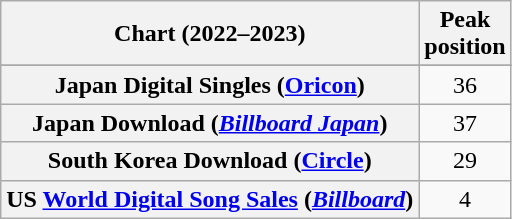<table class="wikitable sortable plainrowheaders" style="text-align:center">
<tr>
<th scope="col">Chart (2022–2023)</th>
<th scope="col">Peak<br>position</th>
</tr>
<tr>
</tr>
<tr>
<th scope="row">Japan Digital Singles (<a href='#'>Oricon</a>)</th>
<td>36</td>
</tr>
<tr>
<th scope="row">Japan Download (<em><a href='#'>Billboard Japan</a></em>)</th>
<td>37</td>
</tr>
<tr>
<th scope="row">South Korea Download (<a href='#'>Circle</a>)</th>
<td>29</td>
</tr>
<tr>
<th scope="row">US <a href='#'>World Digital Song Sales</a> (<em><a href='#'>Billboard</a></em>)</th>
<td>4</td>
</tr>
</table>
